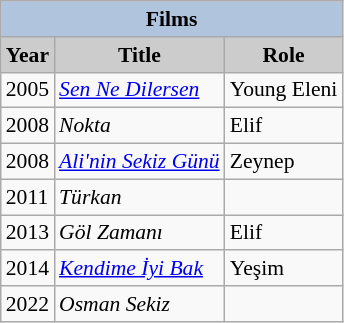<table class="wikitable" style="font-size:90%">
<tr>
<th colspan="3" style="background:LightSteelBlue">Films</th>
</tr>
<tr>
<th style="background:#CCCCCC">Year</th>
<th style="background:#CCCCCC">Title</th>
<th style="background:#CCCCCC">Role</th>
</tr>
<tr>
<td>2005</td>
<td><em><a href='#'>Sen Ne Dilersen</a></em></td>
<td>Young Eleni</td>
</tr>
<tr>
<td>2008</td>
<td><em>Nokta</em></td>
<td>Elif</td>
</tr>
<tr>
<td>2008</td>
<td><em><a href='#'>Ali'nin Sekiz Günü</a></em></td>
<td>Zeynep</td>
</tr>
<tr>
<td>2011</td>
<td><em>Türkan</em></td>
<td></td>
</tr>
<tr>
<td>2013</td>
<td><em>Göl Zamanı</em></td>
<td>Elif</td>
</tr>
<tr>
<td>2014</td>
<td><em><a href='#'>Kendime İyi Bak</a></em></td>
<td>Yeşim</td>
</tr>
<tr>
<td>2022</td>
<td><em>Osman Sekiz</em></td>
<td></td>
</tr>
</table>
